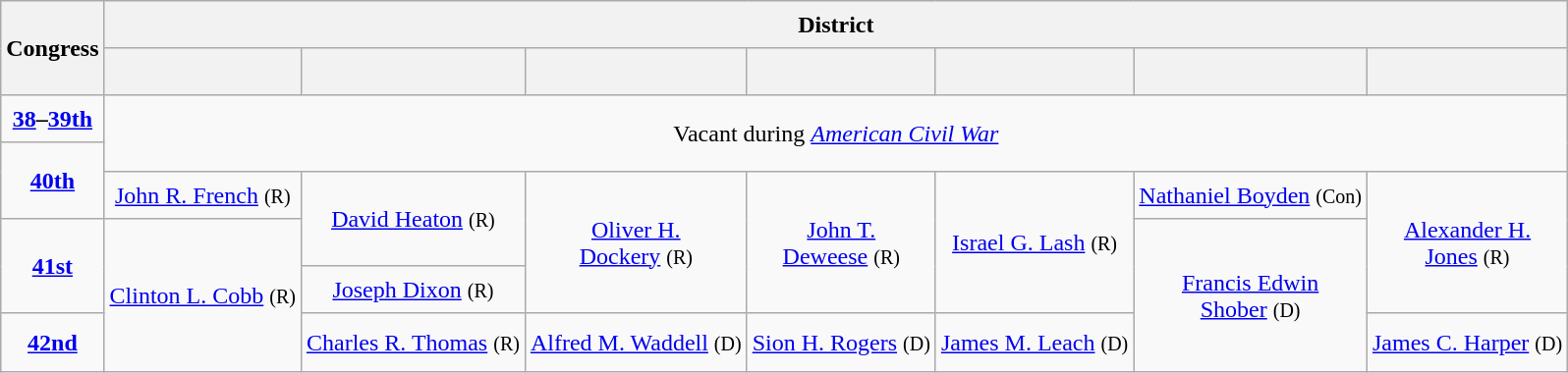<table class=wikitable style="text-align:center">
<tr style="height:2em">
<th rowspan=2>Congress</th>
<th colspan=7>District</th>
</tr>
<tr style="height:2em">
<th></th>
<th></th>
<th></th>
<th></th>
<th></th>
<th></th>
<th></th>
</tr>
<tr style="height:2em">
<td><strong><a href='#'>38</a>–<a href='#'>39th</a></strong><br></td>
<td rowspan=2 colspan=7>Vacant during <em><a href='#'>American Civil War</a></em></td>
</tr>
<tr style="height:1.25em">
<td rowspan=2><strong><a href='#'>40th</a></strong> </td>
</tr>
<tr style="height:2em">
<td><a href='#'>John R. French</a> <small>(R)</small></td>
<td rowspan=2 ><a href='#'>David Heaton</a> <small>(R)</small></td>
<td rowspan=3 ><a href='#'>Oliver H.<br>Dockery</a> <small>(R)</small></td>
<td rowspan=3 ><a href='#'>John T.<br>Deweese</a> <small>(R)</small></td>
<td rowspan=3 ><a href='#'>Israel G. Lash</a> <small>(R)</small></td>
<td><a href='#'>Nathaniel Boyden</a> <small>(Con)</small></td>
<td rowspan=3 ><a href='#'>Alexander H.<br>Jones</a> <small>(R)</small></td>
</tr>
<tr style="height:2em">
<td rowspan=2><strong><a href='#'>41st</a></strong> </td>
<td rowspan=3 ><a href='#'>Clinton L. Cobb</a> <small>(R)</small></td>
<td rowspan=3 ><a href='#'>Francis Edwin<br>Shober</a> <small>(D)</small></td>
</tr>
<tr style="height:2em">
<td><a href='#'>Joseph Dixon</a> <small>(R)</small></td>
</tr>
<tr style="height:2.5em">
<td><strong><a href='#'>42nd</a></strong> </td>
<td><a href='#'>Charles R. Thomas</a> <small>(R)</small></td>
<td><a href='#'>Alfred M. Waddell</a> <small>(D)</small></td>
<td><a href='#'>Sion H. Rogers</a> <small>(D)</small></td>
<td><a href='#'>James M. Leach</a> <small>(D)</small></td>
<td><a href='#'>James C. Harper</a> <small>(D)</small></td>
</tr>
</table>
